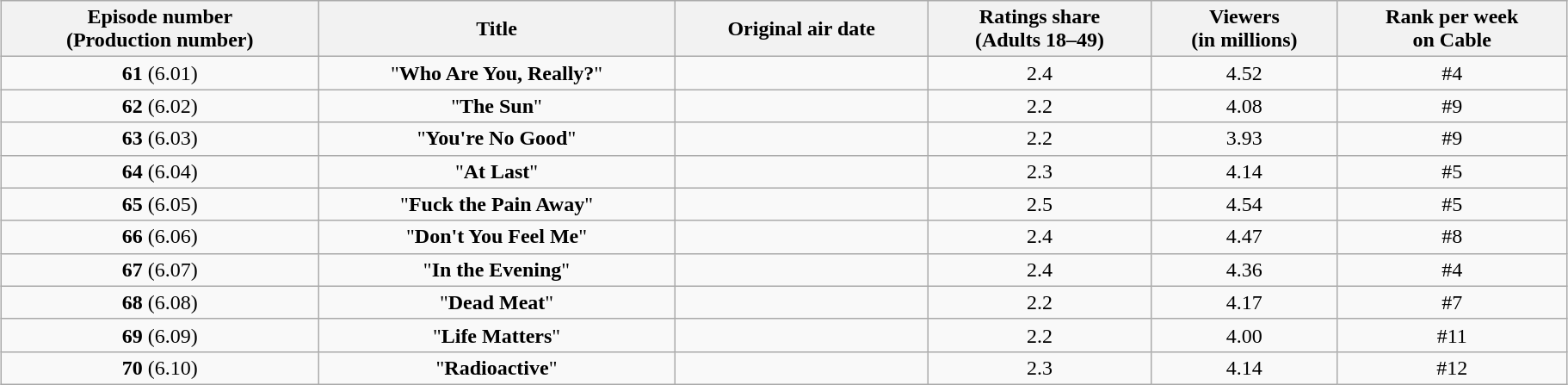<table class="wikitable" style="text-align:center; width: 96%; margin-left: auto; margin-right: auto;">
<tr>
<th>Episode number<br>(Production number)</th>
<th>Title</th>
<th>Original air date</th>
<th>Ratings share<br>(Adults 18–49)</th>
<th>Viewers<br>(in millions)</th>
<th>Rank per week<br>on Cable</th>
</tr>
<tr>
<td><strong>61</strong> (6.01)</td>
<td>"<strong>Who Are You, Really?</strong>"</td>
<td></td>
<td>2.4</td>
<td>4.52</td>
<td>#4</td>
</tr>
<tr>
<td><strong>62</strong> (6.02)</td>
<td>"<strong>The Sun</strong>"</td>
<td></td>
<td>2.2</td>
<td>4.08</td>
<td>#9</td>
</tr>
<tr>
<td><strong>63</strong> (6.03)</td>
<td>"<strong>You're No Good</strong>"</td>
<td></td>
<td>2.2</td>
<td>3.93</td>
<td>#9</td>
</tr>
<tr>
<td><strong>64</strong> (6.04)</td>
<td>"<strong>At Last</strong>"</td>
<td></td>
<td>2.3</td>
<td>4.14</td>
<td>#5</td>
</tr>
<tr>
<td><strong>65</strong> (6.05)</td>
<td>"<strong>Fuck the Pain Away</strong>"</td>
<td></td>
<td>2.5</td>
<td>4.54</td>
<td>#5</td>
</tr>
<tr>
<td><strong>66</strong> (6.06)</td>
<td>"<strong>Don't You Feel Me</strong>"</td>
<td></td>
<td>2.4</td>
<td>4.47</td>
<td>#8</td>
</tr>
<tr>
<td><strong>67</strong> (6.07)</td>
<td>"<strong>In the Evening</strong>"</td>
<td></td>
<td>2.4</td>
<td>4.36</td>
<td>#4</td>
</tr>
<tr>
<td><strong>68</strong> (6.08)</td>
<td>"<strong>Dead Meat</strong>"</td>
<td></td>
<td>2.2</td>
<td>4.17</td>
<td>#7</td>
</tr>
<tr>
<td><strong>69</strong> (6.09)</td>
<td>"<strong>Life Matters</strong>"</td>
<td></td>
<td>2.2</td>
<td>4.00</td>
<td>#11</td>
</tr>
<tr>
<td><strong>70</strong> (6.10)</td>
<td>"<strong>Radioactive</strong>"</td>
<td></td>
<td>2.3</td>
<td>4.14</td>
<td>#12</td>
</tr>
</table>
